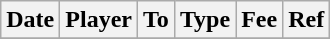<table class="wikitable">
<tr>
<th>Date</th>
<th>Player</th>
<th>To</th>
<th>Type</th>
<th>Fee</th>
<th>Ref</th>
</tr>
<tr>
</tr>
</table>
